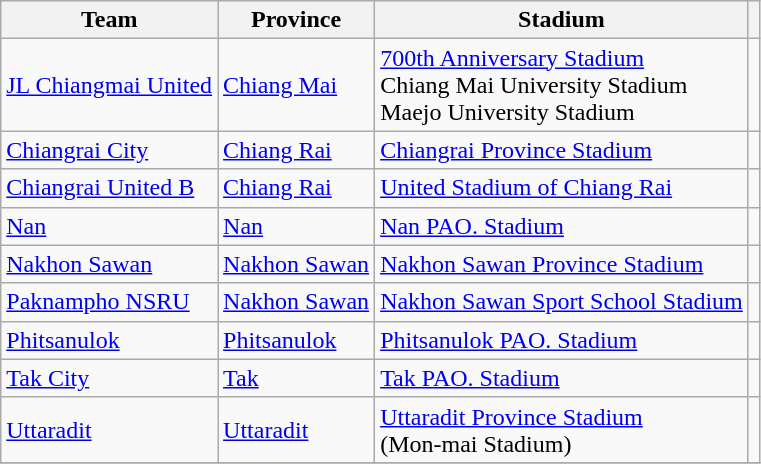<table class="wikitable sortable">
<tr>
<th>Team</th>
<th>Province</th>
<th>Stadium</th>
<th class="unsortable"></th>
</tr>
<tr>
<td><a href='#'>JL Chiangmai United</a></td>
<td><a href='#'>Chiang Mai</a></td>
<td><a href='#'>700th Anniversary Stadium</a><br>Chiang Mai University Stadium<br>
Maejo University Stadium<br></td>
<td></td>
</tr>
<tr>
<td><a href='#'>Chiangrai City</a></td>
<td><a href='#'>Chiang Rai</a></td>
<td><a href='#'>Chiangrai Province Stadium</a></td>
<td></td>
</tr>
<tr>
<td><a href='#'>Chiangrai United B</a></td>
<td><a href='#'>Chiang Rai</a></td>
<td><a href='#'>United Stadium of Chiang Rai</a></td>
<td></td>
</tr>
<tr>
<td><a href='#'>Nan</a></td>
<td><a href='#'>Nan</a></td>
<td><a href='#'>Nan PAO. Stadium</a></td>
<td></td>
</tr>
<tr>
<td><a href='#'>Nakhon Sawan</a></td>
<td><a href='#'>Nakhon Sawan</a></td>
<td><a href='#'>Nakhon Sawan Province Stadium</a></td>
<td></td>
</tr>
<tr>
<td><a href='#'>Paknampho NSRU</a></td>
<td><a href='#'>Nakhon Sawan</a></td>
<td><a href='#'>Nakhon Sawan Sport School Stadium</a></td>
<td></td>
</tr>
<tr>
<td><a href='#'>Phitsanulok</a></td>
<td><a href='#'>Phitsanulok</a></td>
<td><a href='#'>Phitsanulok PAO. Stadium</a></td>
<td></td>
</tr>
<tr>
<td><a href='#'>Tak City</a></td>
<td><a href='#'>Tak</a></td>
<td><a href='#'>Tak PAO. Stadium</a></td>
<td></td>
</tr>
<tr>
<td><a href='#'>Uttaradit</a></td>
<td><a href='#'>Uttaradit</a></td>
<td><a href='#'>Uttaradit Province Stadium</a><br>(Mon-mai Stadium)</td>
<td></td>
</tr>
<tr>
</tr>
</table>
